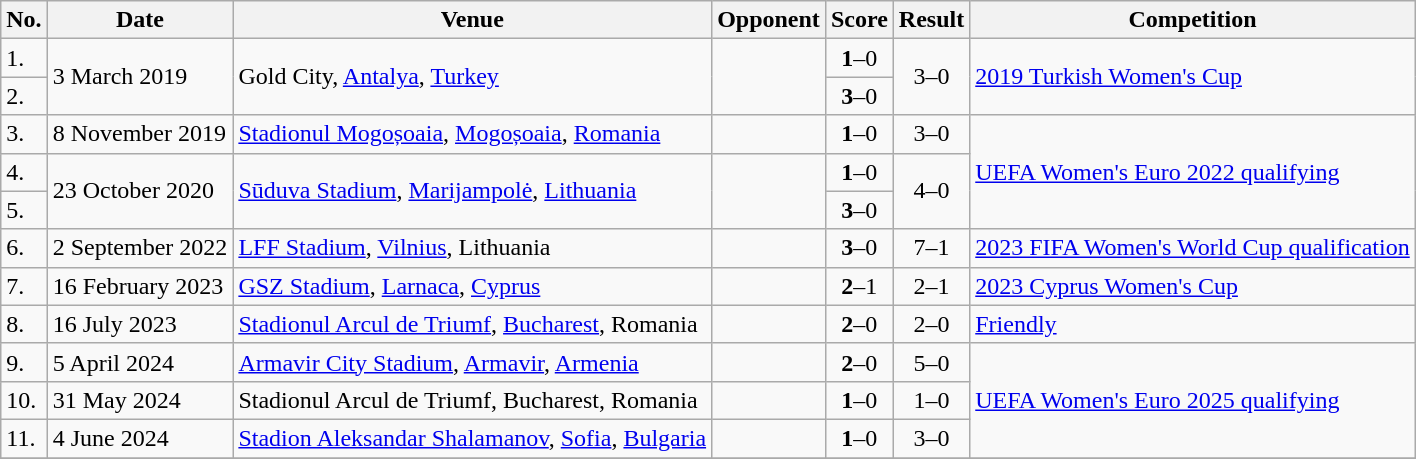<table class="wikitable">
<tr>
<th>No.</th>
<th>Date</th>
<th>Venue</th>
<th>Opponent</th>
<th>Score</th>
<th>Result</th>
<th>Competition</th>
</tr>
<tr>
<td>1.</td>
<td rowspan=2>3 March 2019</td>
<td rowspan=2>Gold City, <a href='#'>Antalya</a>, <a href='#'>Turkey</a></td>
<td rowspan=2></td>
<td align=center><strong>1</strong>–0</td>
<td rowspan=2 align=center>3–0</td>
<td rowspan=2><a href='#'>2019 Turkish Women's Cup</a></td>
</tr>
<tr>
<td>2.</td>
<td align=center><strong>3</strong>–0</td>
</tr>
<tr>
<td>3.</td>
<td>8 November 2019</td>
<td><a href='#'>Stadionul Mogoșoaia</a>, <a href='#'>Mogoșoaia</a>, <a href='#'>Romania</a></td>
<td></td>
<td align=center><strong>1</strong>–0</td>
<td align=center>3–0</td>
<td rowspan=3><a href='#'>UEFA Women's Euro 2022 qualifying</a></td>
</tr>
<tr>
<td>4.</td>
<td rowspan=2>23 October 2020</td>
<td rowspan=2><a href='#'>Sūduva Stadium</a>, <a href='#'>Marijampolė</a>, <a href='#'>Lithuania</a></td>
<td rowspan=2></td>
<td align=center><strong>1</strong>–0</td>
<td rowspan=2 align=center>4–0</td>
</tr>
<tr>
<td>5.</td>
<td align=center><strong>3</strong>–0</td>
</tr>
<tr>
<td>6.</td>
<td>2 September 2022</td>
<td><a href='#'>LFF Stadium</a>, <a href='#'>Vilnius</a>, Lithuania</td>
<td></td>
<td align=center><strong>3</strong>–0</td>
<td align=center>7–1</td>
<td><a href='#'>2023 FIFA Women's World Cup qualification</a></td>
</tr>
<tr>
<td>7.</td>
<td>16 February 2023</td>
<td><a href='#'>GSZ Stadium</a>, <a href='#'>Larnaca</a>, <a href='#'>Cyprus</a></td>
<td></td>
<td align=center><strong>2</strong>–1</td>
<td align=center>2–1</td>
<td><a href='#'>2023 Cyprus Women's Cup</a></td>
</tr>
<tr>
<td>8.</td>
<td>16 July 2023</td>
<td><a href='#'>Stadionul Arcul de Triumf</a>, <a href='#'>Bucharest</a>, Romania</td>
<td></td>
<td align=center><strong>2</strong>–0</td>
<td align=center>2–0</td>
<td><a href='#'>Friendly</a></td>
</tr>
<tr>
<td>9.</td>
<td>5 April 2024</td>
<td><a href='#'>Armavir City Stadium</a>, <a href='#'>Armavir</a>, <a href='#'>Armenia</a></td>
<td></td>
<td align=center><strong>2</strong>–0</td>
<td align=center>5–0</td>
<td rowspan=3><a href='#'>UEFA Women's Euro 2025 qualifying</a></td>
</tr>
<tr>
<td>10.</td>
<td>31 May 2024</td>
<td>Stadionul Arcul de Triumf, Bucharest, Romania</td>
<td></td>
<td align=center><strong>1</strong>–0</td>
<td align=center>1–0</td>
</tr>
<tr>
<td>11.</td>
<td>4 June 2024</td>
<td><a href='#'>Stadion Aleksandar Shalamanov</a>, <a href='#'>Sofia</a>, <a href='#'>Bulgaria</a></td>
<td></td>
<td align=center><strong>1</strong>–0</td>
<td align=center>3–0</td>
</tr>
<tr>
</tr>
</table>
